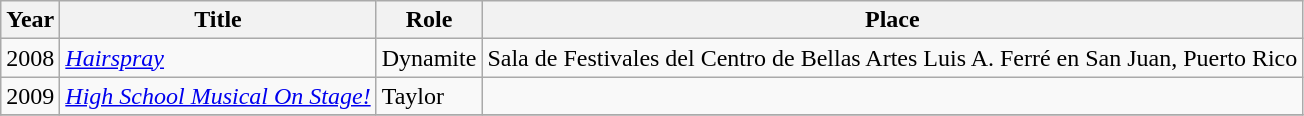<table class="wikitable sortable">
<tr>
<th>Year</th>
<th>Title</th>
<th>Role</th>
<th>Place</th>
</tr>
<tr>
<td>2008</td>
<td><em><a href='#'>Hairspray</a></em></td>
<td>Dynamite</td>
<td>Sala de Festivales del Centro de Bellas Artes Luis A. Ferré en San Juan, Puerto Rico</td>
</tr>
<tr>
<td>2009</td>
<td><em><a href='#'>High School Musical On Stage!</a></em></td>
<td>Taylor</td>
<td></td>
</tr>
<tr>
</tr>
</table>
